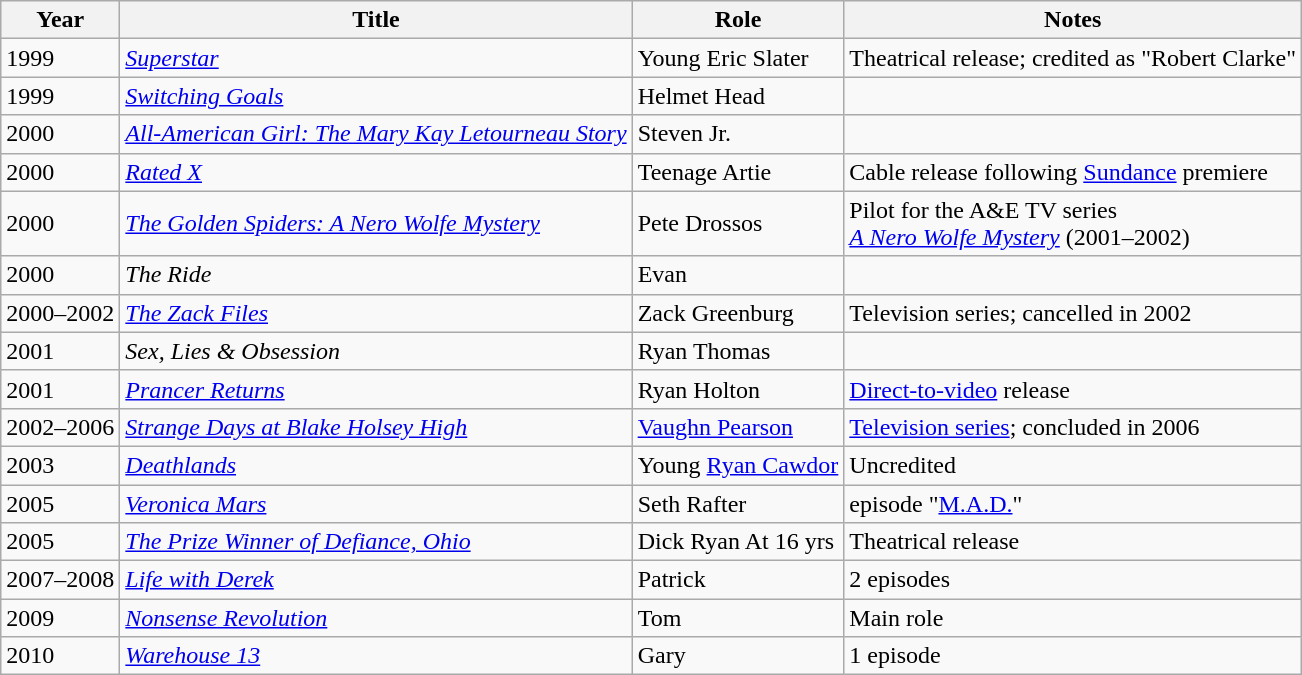<table class="wikitable sortable">
<tr>
<th>Year</th>
<th>Title</th>
<th>Role</th>
<th class="unsortable">Notes</th>
</tr>
<tr>
<td>1999</td>
<td><em><a href='#'>Superstar</a></em></td>
<td>Young Eric Slater</td>
<td>Theatrical release; credited as "Robert Clarke"</td>
</tr>
<tr>
<td>1999</td>
<td><em><a href='#'>Switching Goals</a></em></td>
<td>Helmet Head</td>
<td> </td>
</tr>
<tr>
<td>2000</td>
<td><em><a href='#'>All-American Girl: The Mary Kay Letourneau Story</a></em></td>
<td>Steven Jr.</td>
<td> </td>
</tr>
<tr>
<td>2000</td>
<td><em><a href='#'>Rated X</a></em></td>
<td>Teenage Artie</td>
<td>Cable release following <a href='#'>Sundance</a> premiere</td>
</tr>
<tr>
<td>2000</td>
<td data-sort-value="Golden Spiders: A Nero Wolfe Mystery, The"><em><a href='#'>The Golden Spiders: A Nero Wolfe Mystery</a></em></td>
<td>Pete Drossos</td>
<td>Pilot for the A&E TV series<br><em><a href='#'>A Nero Wolfe Mystery</a></em> (2001–2002)</td>
</tr>
<tr>
<td>2000</td>
<td data-sort-value="Ride, The"><em>The Ride</em></td>
<td>Evan</td>
<td> </td>
</tr>
<tr>
<td>2000–2002</td>
<td data-sort-value="Zack Files, The"><em><a href='#'>The Zack Files</a></em></td>
<td>Zack Greenburg</td>
<td>Television series; cancelled in 2002</td>
</tr>
<tr>
<td>2001</td>
<td><em>Sex, Lies & Obsession</em></td>
<td>Ryan Thomas</td>
<td> </td>
</tr>
<tr>
<td>2001</td>
<td><em><a href='#'>Prancer Returns</a></em></td>
<td>Ryan Holton</td>
<td><a href='#'>Direct-to-video</a> release</td>
</tr>
<tr>
<td>2002–2006</td>
<td><em><a href='#'>Strange Days at Blake Holsey High</a></em></td>
<td><a href='#'>Vaughn Pearson</a></td>
<td><a href='#'>Television series</a>; concluded in 2006</td>
</tr>
<tr>
<td>2003</td>
<td><em><a href='#'>Deathlands</a></em></td>
<td>Young <a href='#'>Ryan Cawdor</a></td>
<td>Uncredited</td>
</tr>
<tr>
<td>2005</td>
<td><em><a href='#'>Veronica Mars</a></em></td>
<td>Seth Rafter</td>
<td>episode "<a href='#'>M.A.D.</a>"</td>
</tr>
<tr>
<td>2005</td>
<td data-sort-value="Prize Winner of Defiance, Ohio, The"><em><a href='#'>The Prize Winner of Defiance, Ohio</a></em></td>
<td>Dick Ryan At 16 yrs</td>
<td>Theatrical release</td>
</tr>
<tr>
<td>2007–2008</td>
<td><em><a href='#'>Life with Derek</a></em></td>
<td>Patrick</td>
<td>2 episodes</td>
</tr>
<tr>
<td>2009</td>
<td><em><a href='#'>Nonsense Revolution</a></em></td>
<td>Tom</td>
<td>Main role</td>
</tr>
<tr>
<td>2010</td>
<td><em><a href='#'>Warehouse 13</a></em></td>
<td>Gary</td>
<td>1 episode</td>
</tr>
</table>
